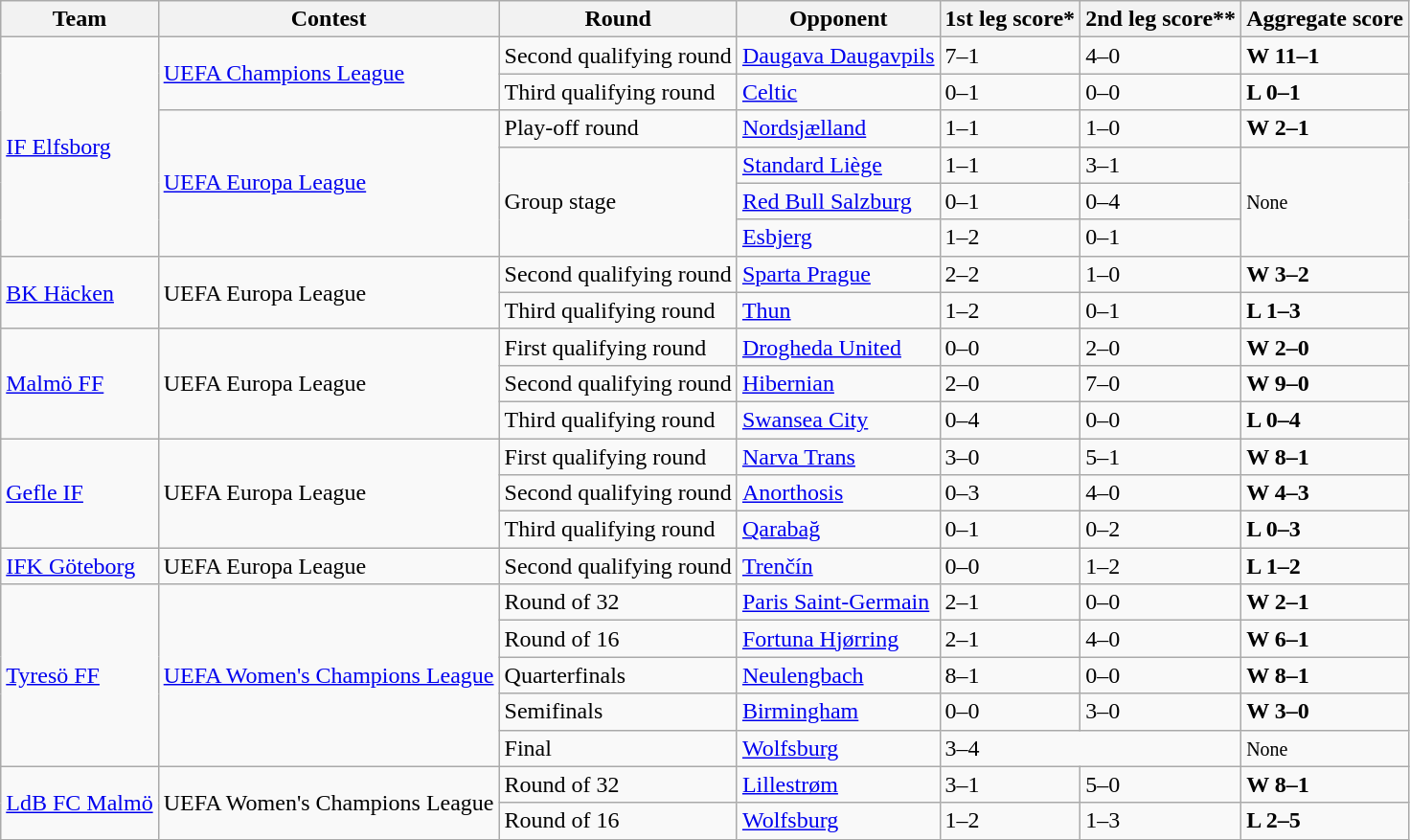<table class="wikitable" style="text-align: left;">
<tr>
<th>Team</th>
<th>Contest</th>
<th>Round</th>
<th>Opponent</th>
<th>1st leg score*</th>
<th>2nd leg score**</th>
<th>Aggregate score</th>
</tr>
<tr>
<td rowspan=6><a href='#'>IF Elfsborg</a></td>
<td rowspan=2><a href='#'>UEFA Champions League</a></td>
<td>Second qualifying round</td>
<td> <a href='#'>Daugava Daugavpils</a></td>
<td>7–1</td>
<td>4–0</td>
<td><strong>W 11–1</strong></td>
</tr>
<tr>
<td>Third qualifying round</td>
<td> <a href='#'>Celtic</a></td>
<td>0–1</td>
<td>0–0</td>
<td><strong>L 0–1</strong></td>
</tr>
<tr>
<td rowspan=4><a href='#'>UEFA Europa League</a></td>
<td>Play-off round</td>
<td> <a href='#'>Nordsjælland</a></td>
<td>1–1</td>
<td>1–0</td>
<td><strong>W 2–1</strong></td>
</tr>
<tr>
<td rowspan=3>Group stage</td>
<td> <a href='#'>Standard Liège</a></td>
<td>1–1</td>
<td>3–1</td>
<td rowspan=3><small>None</small></td>
</tr>
<tr>
<td> <a href='#'>Red Bull Salzburg</a></td>
<td>0–1</td>
<td>0–4</td>
</tr>
<tr>
<td> <a href='#'>Esbjerg</a></td>
<td>1–2</td>
<td>0–1</td>
</tr>
<tr>
<td rowspan=2><a href='#'>BK Häcken</a></td>
<td rowspan=2>UEFA Europa League</td>
<td>Second qualifying round</td>
<td> <a href='#'>Sparta Prague</a></td>
<td>2–2</td>
<td>1–0</td>
<td><strong>W 3–2</strong></td>
</tr>
<tr>
<td>Third qualifying round</td>
<td> <a href='#'>Thun</a></td>
<td>1–2</td>
<td>0–1</td>
<td><strong>L 1–3</strong></td>
</tr>
<tr>
<td rowspan=3><a href='#'>Malmö FF</a></td>
<td rowspan=3>UEFA Europa League</td>
<td>First qualifying round</td>
<td> <a href='#'>Drogheda United</a></td>
<td>0–0</td>
<td>2–0</td>
<td><strong>W 2–0</strong></td>
</tr>
<tr>
<td>Second qualifying round</td>
<td> <a href='#'>Hibernian</a></td>
<td>2–0</td>
<td>7–0</td>
<td><strong>W 9–0</strong></td>
</tr>
<tr>
<td>Third qualifying round</td>
<td> <a href='#'>Swansea City</a></td>
<td>0–4</td>
<td>0–0</td>
<td><strong>L 0–4</strong></td>
</tr>
<tr>
<td rowspan=3><a href='#'>Gefle IF</a></td>
<td rowspan=3>UEFA Europa League</td>
<td>First qualifying round</td>
<td> <a href='#'>Narva Trans</a></td>
<td>3–0</td>
<td>5–1</td>
<td><strong>W 8–1</strong></td>
</tr>
<tr>
<td>Second qualifying round</td>
<td> <a href='#'>Anorthosis</a></td>
<td>0–3</td>
<td>4–0</td>
<td><strong>W 4–3</strong></td>
</tr>
<tr>
<td>Third qualifying round</td>
<td> <a href='#'>Qarabağ</a></td>
<td>0–1</td>
<td>0–2</td>
<td><strong>L 0–3</strong></td>
</tr>
<tr>
<td><a href='#'>IFK Göteborg</a></td>
<td>UEFA Europa League</td>
<td>Second qualifying round</td>
<td> <a href='#'>Trenčín</a></td>
<td>0–0</td>
<td>1–2</td>
<td><strong>L 1–2</strong></td>
</tr>
<tr>
<td rowspan=5><a href='#'>Tyresö FF</a></td>
<td rowspan=5><a href='#'>UEFA Women's Champions League</a></td>
<td>Round of 32</td>
<td> <a href='#'>Paris Saint-Germain</a></td>
<td>2–1</td>
<td>0–0</td>
<td><strong>W 2–1</strong></td>
</tr>
<tr>
<td>Round of 16</td>
<td> <a href='#'>Fortuna Hjørring</a></td>
<td>2–1</td>
<td>4–0</td>
<td><strong>W 6–1</strong></td>
</tr>
<tr>
<td>Quarterfinals</td>
<td> <a href='#'>Neulengbach</a></td>
<td>8–1</td>
<td>0–0</td>
<td><strong>W 8–1</strong></td>
</tr>
<tr>
<td>Semifinals</td>
<td> <a href='#'>Birmingham</a></td>
<td>0–0</td>
<td>3–0</td>
<td><strong>W 3–0</strong></td>
</tr>
<tr>
<td>Final</td>
<td> <a href='#'>Wolfsburg</a></td>
<td colspan=2>3–4</td>
<td><small>None</small></td>
</tr>
<tr>
<td rowspan=2><a href='#'>LdB FC Malmö</a></td>
<td rowspan=2>UEFA Women's Champions League</td>
<td>Round of 32</td>
<td> <a href='#'>Lillestrøm</a></td>
<td>3–1</td>
<td>5–0</td>
<td><strong>W 8–1</strong></td>
</tr>
<tr>
<td>Round of 16</td>
<td> <a href='#'>Wolfsburg</a></td>
<td>1–2</td>
<td>1–3</td>
<td><strong>L 2–5</strong></td>
</tr>
</table>
